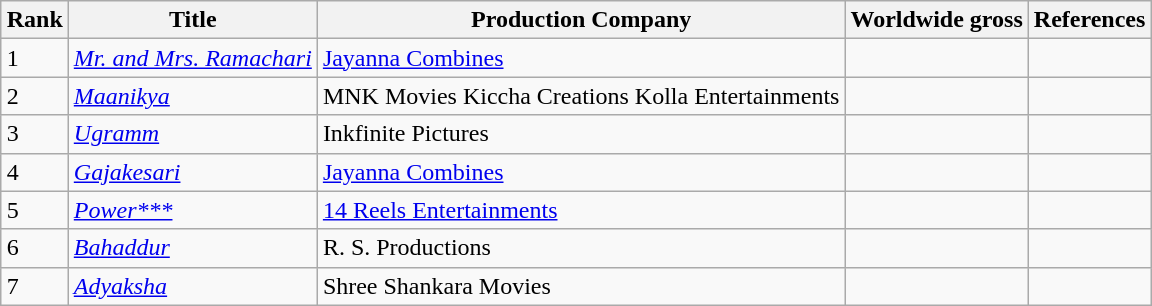<table class="wikitable sortable" style="margin:auto; margin:auto;">
<tr>
<th>Rank</th>
<th>Title</th>
<th>Production Company</th>
<th>Worldwide gross</th>
<th>References</th>
</tr>
<tr>
<td>1</td>
<td><em><a href='#'>Mr. and Mrs. Ramachari</a></em></td>
<td><a href='#'>Jayanna Combines</a></td>
<td></td>
<td></td>
</tr>
<tr>
<td>2</td>
<td><em><a href='#'>Maanikya</a></em></td>
<td>MNK Movies Kiccha Creations  Kolla Entertainments</td>
<td></td>
<td></td>
</tr>
<tr>
<td>3</td>
<td><em><a href='#'>Ugramm</a></em></td>
<td>Inkfinite Pictures</td>
<td></td>
<td></td>
</tr>
<tr>
<td>4</td>
<td><em><a href='#'>Gajakesari</a></em></td>
<td><a href='#'>Jayanna Combines</a></td>
<td></td>
<td></td>
</tr>
<tr>
<td>5</td>
<td><em><a href='#'>Power***</a></em></td>
<td><a href='#'>14 Reels Entertainments</a></td>
<td></td>
<td></td>
</tr>
<tr>
<td>6</td>
<td><em><a href='#'>Bahaddur</a></em></td>
<td>R. S. Productions</td>
<td></td>
<td></td>
</tr>
<tr>
<td>7</td>
<td><em><a href='#'>Adyaksha</a></em></td>
<td>Shree Shankara Movies</td>
<td></td>
<td></td>
</tr>
</table>
